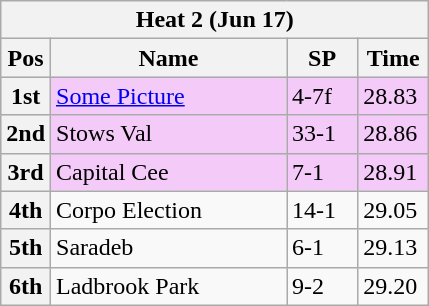<table class="wikitable">
<tr>
<th colspan="6">Heat 2 (Jun 17)</th>
</tr>
<tr>
<th width=20>Pos</th>
<th width=150>Name</th>
<th width=40>SP</th>
<th width=40>Time</th>
</tr>
<tr style="background: #f4caf9;">
<th>1st</th>
<td><a href='#'>Some Picture</a></td>
<td>4-7f</td>
<td>28.83</td>
</tr>
<tr style="background: #f4caf9;">
<th>2nd</th>
<td>Stows Val</td>
<td>33-1</td>
<td>28.86</td>
</tr>
<tr style="background: #f4caf9;">
<th>3rd</th>
<td>Capital Cee</td>
<td>7-1</td>
<td>28.91</td>
</tr>
<tr>
<th>4th</th>
<td>Corpo Election</td>
<td>14-1</td>
<td>29.05</td>
</tr>
<tr>
<th>5th</th>
<td>Saradeb</td>
<td>6-1</td>
<td>29.13</td>
</tr>
<tr>
<th>6th</th>
<td>Ladbrook Park</td>
<td>9-2</td>
<td>29.20</td>
</tr>
</table>
